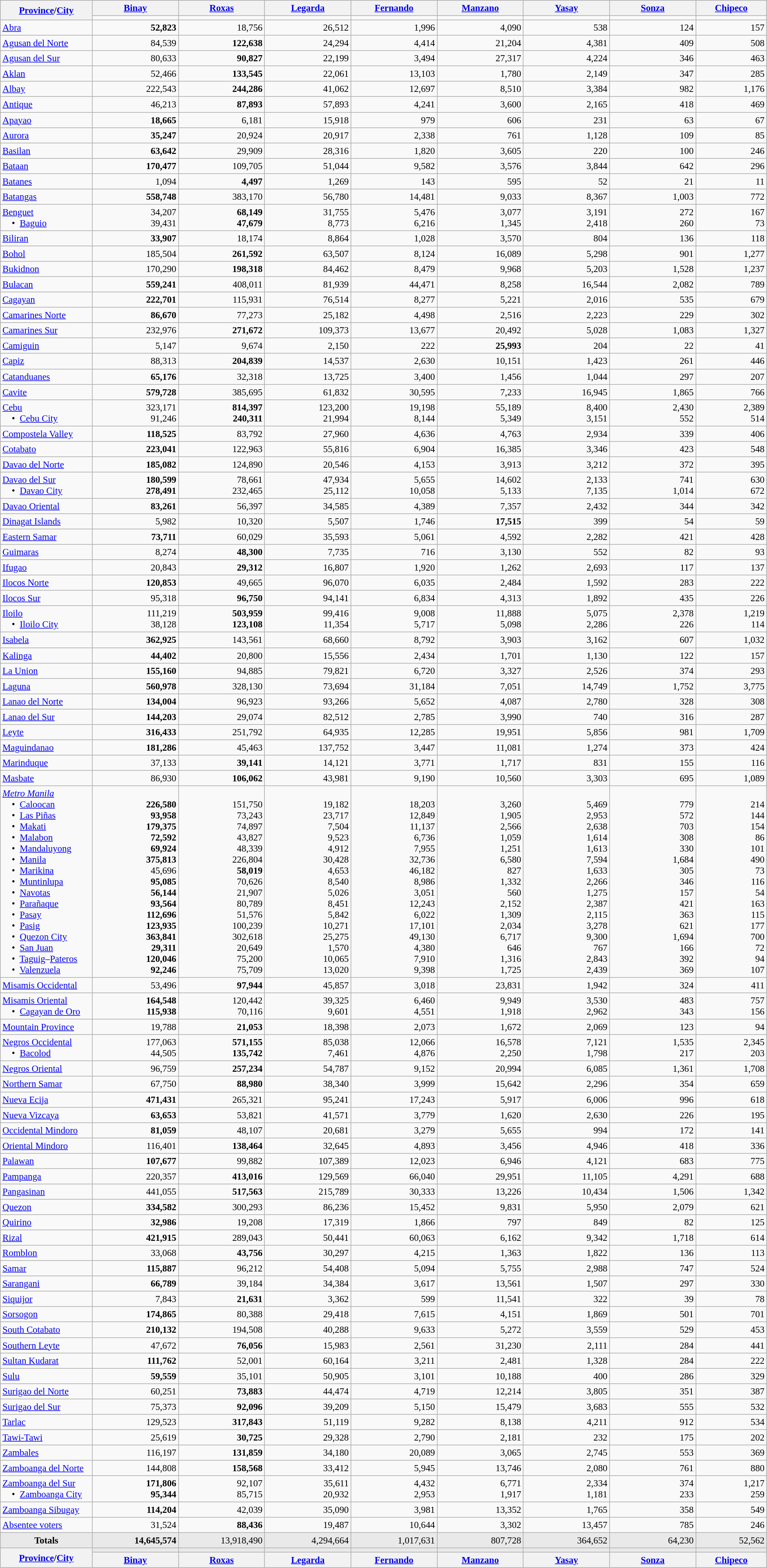<table class="wikitable" width=99% style="text-align:right; font-size:95%;">
<tr style="background: #E9E9E9">
<th rowspan=2 width=12% align=left><a href='#'>Province</a>/<a href='#'>City</a></th>
<th width=11.25% align=center><a href='#'>Binay</a></th>
<th width=11.25% align=center><a href='#'>Roxas</a></th>
<th width=11.25% align=center><a href='#'>Legarda</a></th>
<th width=11.25% align=center><a href='#'>Fernando</a></th>
<th width=11.25% align=center><a href='#'>Manzano</a></th>
<th width=11.25% align=center><a href='#'>Yasay</a></th>
<th width=11.25% align=center><a href='#'>Sonza</a></th>
<th width=11.25% align=center><a href='#'>Chipeco</a></th>
</tr>
<tr>
<td></td>
<td></td>
<td></td>
<td></td>
<td></td>
<td></td>
<td></td>
<td></td>
</tr>
<tr>
<td align=left><a href='#'>Abra</a></td>
<td><strong>52,823</strong></td>
<td>18,756</td>
<td>26,512</td>
<td>1,996</td>
<td>4,090</td>
<td>538</td>
<td>124</td>
<td>157</td>
</tr>
<tr>
<td align=left><a href='#'>Agusan del Norte</a></td>
<td>84,539</td>
<td><strong>122,638</strong></td>
<td>24,294</td>
<td>4,414</td>
<td>21,204</td>
<td>4,381</td>
<td>409</td>
<td>508</td>
</tr>
<tr>
<td align=left><a href='#'>Agusan del Sur</a></td>
<td>80,633</td>
<td><strong>90,827</strong></td>
<td>22,199</td>
<td>3,494</td>
<td>27,317</td>
<td>4,224</td>
<td>346</td>
<td>463</td>
</tr>
<tr>
<td align=left><a href='#'>Aklan</a></td>
<td>52,466</td>
<td><strong>133,545</strong></td>
<td>22,061</td>
<td>13,103</td>
<td>1,780</td>
<td>2,149</td>
<td>347</td>
<td>285</td>
</tr>
<tr>
<td align=left><a href='#'>Albay</a></td>
<td>222,543</td>
<td><strong>244,286</strong></td>
<td>41,062</td>
<td>12,697</td>
<td>8,510</td>
<td>3,384</td>
<td>982</td>
<td>1,176</td>
</tr>
<tr>
<td align=left><a href='#'>Antique</a></td>
<td>46,213</td>
<td><strong>87,893</strong></td>
<td>57,893</td>
<td>4,241</td>
<td>3,600</td>
<td>2,165</td>
<td>418</td>
<td>469</td>
</tr>
<tr>
<td align=left><a href='#'>Apayao</a></td>
<td><strong>18,665</strong></td>
<td>6,181</td>
<td>15,918</td>
<td>979</td>
<td>606</td>
<td>231</td>
<td>63</td>
<td>67</td>
</tr>
<tr>
<td align=left><a href='#'>Aurora</a></td>
<td><strong>35,247</strong></td>
<td>20,924</td>
<td>20,917</td>
<td>2,338</td>
<td>761</td>
<td>1,128</td>
<td>109</td>
<td>85</td>
</tr>
<tr>
<td align=left><a href='#'>Basilan</a></td>
<td><strong>63,642</strong></td>
<td>29,909</td>
<td>28,316</td>
<td>1,820</td>
<td>3,605</td>
<td>220</td>
<td>100</td>
<td>246</td>
</tr>
<tr>
<td align=left><a href='#'>Bataan</a></td>
<td><strong>170,477</strong></td>
<td>109,705</td>
<td>51,044</td>
<td>9,582</td>
<td>3,576</td>
<td>3,844</td>
<td>642</td>
<td>296</td>
</tr>
<tr>
<td align=left><a href='#'>Batanes</a></td>
<td>1,094</td>
<td><strong>4,497</strong></td>
<td>1,269</td>
<td>143</td>
<td>595</td>
<td>52</td>
<td>21</td>
<td>11</td>
</tr>
<tr>
<td align=left><a href='#'>Batangas</a></td>
<td><strong>558,748</strong></td>
<td>383,170</td>
<td>56,780</td>
<td>14,481</td>
<td>9,033</td>
<td>8,367</td>
<td>1,003</td>
<td>772</td>
</tr>
<tr>
<td align=left><a href='#'>Benguet</a><br>    •  <a href='#'>Baguio</a></td>
<td>34,207<br>39,431</td>
<td><strong>68,149</strong><br><strong>47,679</strong></td>
<td>31,755<br>8,773</td>
<td>5,476<br>6,216</td>
<td>3,077<br>1,345</td>
<td>3,191<br>2,418</td>
<td>272<br>260</td>
<td>167<br>73</td>
</tr>
<tr>
<td align=left><a href='#'>Biliran</a></td>
<td><strong>33,907</strong></td>
<td>18,174</td>
<td>8,864</td>
<td>1,028</td>
<td>3,570</td>
<td>804</td>
<td>136</td>
<td>118</td>
</tr>
<tr>
<td align=left><a href='#'>Bohol</a></td>
<td>185,504</td>
<td><strong>261,592</strong></td>
<td>63,507</td>
<td>8,124</td>
<td>16,089</td>
<td>5,298</td>
<td>901</td>
<td>1,277</td>
</tr>
<tr>
<td align=left><a href='#'>Bukidnon</a></td>
<td>170,290</td>
<td><strong>198,318</strong></td>
<td>84,462</td>
<td>8,479</td>
<td>9,968</td>
<td>5,203</td>
<td>1,528</td>
<td>1,237</td>
</tr>
<tr>
<td align=left><a href='#'>Bulacan</a></td>
<td><strong>559,241</strong></td>
<td>408,011</td>
<td>81,939</td>
<td>44,471</td>
<td>8,258</td>
<td>16,544</td>
<td>2,082</td>
<td>789</td>
</tr>
<tr>
<td align=left><a href='#'>Cagayan</a></td>
<td><strong>222,701</strong></td>
<td>115,931</td>
<td>76,514</td>
<td>8,277</td>
<td>5,221</td>
<td>2,016</td>
<td>535</td>
<td>679</td>
</tr>
<tr>
<td align=left><a href='#'>Camarines Norte</a></td>
<td><strong>86,670</strong></td>
<td>77,273</td>
<td>25,182</td>
<td>4,498</td>
<td>2,516</td>
<td>2,223</td>
<td>229</td>
<td>302</td>
</tr>
<tr>
<td align=left><a href='#'>Camarines Sur</a></td>
<td>232,976</td>
<td><strong>271,672</strong></td>
<td>109,373</td>
<td>13,677</td>
<td>20,492</td>
<td>5,028</td>
<td>1,083</td>
<td>1,327</td>
</tr>
<tr>
<td align=left><a href='#'>Camiguin</a></td>
<td>5,147</td>
<td>9,674</td>
<td>2,150</td>
<td>222</td>
<td><strong>25,993</strong></td>
<td>204</td>
<td>22</td>
<td>41</td>
</tr>
<tr>
<td align=left><a href='#'>Capiz</a></td>
<td>88,313</td>
<td><strong>204,839</strong></td>
<td>14,537</td>
<td>2,630</td>
<td>10,151</td>
<td>1,423</td>
<td>261</td>
<td>446</td>
</tr>
<tr>
<td align=left><a href='#'>Catanduanes</a></td>
<td><strong>65,176</strong></td>
<td>32,318</td>
<td>13,725</td>
<td>3,400</td>
<td>1,456</td>
<td>1,044</td>
<td>297</td>
<td>207</td>
</tr>
<tr>
<td align=left><a href='#'>Cavite</a></td>
<td><strong>579,728</strong></td>
<td>385,695</td>
<td>61,832</td>
<td>30,595</td>
<td>7,233</td>
<td>16,945</td>
<td>1,865</td>
<td>766</td>
</tr>
<tr>
<td align=left><a href='#'>Cebu</a><br>    •  <a href='#'>Cebu City</a></td>
<td>323,171<br>91,246</td>
<td><strong>814,397</strong><br><strong>240,311</strong></td>
<td>123,200<br>21,994</td>
<td>19,198<br>8,144</td>
<td>55,189<br>5,349</td>
<td>8,400<br>3,151</td>
<td>2,430<br>552</td>
<td>2,389<br>514</td>
</tr>
<tr>
<td align=left><a href='#'>Compostela Valley</a></td>
<td><strong>118,525</strong></td>
<td>83,792</td>
<td>27,960</td>
<td>4,636</td>
<td>4,763</td>
<td>2,934</td>
<td>339</td>
<td>406</td>
</tr>
<tr>
<td align=left><a href='#'>Cotabato</a></td>
<td><strong>223,041</strong></td>
<td>122,963</td>
<td>55,816</td>
<td>6,904</td>
<td>16,385</td>
<td>3,346</td>
<td>423</td>
<td>548</td>
</tr>
<tr>
<td align=left><a href='#'>Davao del Norte</a></td>
<td><strong>185,082</strong></td>
<td>124,890</td>
<td>20,546</td>
<td>4,153</td>
<td>3,913</td>
<td>3,212</td>
<td>372</td>
<td>395</td>
</tr>
<tr>
<td align=left><a href='#'>Davao del Sur</a><br>    •  <a href='#'>Davao City</a></td>
<td><strong>180,599</strong><br><strong>278,491</strong></td>
<td>78,661<br>232,465</td>
<td>47,934<br>25,112</td>
<td>5,655<br>10,058</td>
<td>14,602<br>5,133</td>
<td>2,133<br>7,135</td>
<td>741<br>1,014</td>
<td>630<br>672</td>
</tr>
<tr>
<td align=left><a href='#'>Davao Oriental</a></td>
<td><strong>83,261</strong></td>
<td>56,397</td>
<td>34,585</td>
<td>4,389</td>
<td>7,357</td>
<td>2,432</td>
<td>344</td>
<td>342</td>
</tr>
<tr>
<td align=left><a href='#'>Dinagat Islands</a></td>
<td>5,982</td>
<td>10,320</td>
<td>5,507</td>
<td>1,746</td>
<td><strong>17,515</strong></td>
<td>399</td>
<td>54</td>
<td>59</td>
</tr>
<tr>
<td align=left><a href='#'>Eastern Samar</a></td>
<td><strong>73,711</strong></td>
<td>60,029</td>
<td>35,593</td>
<td>5,061</td>
<td>4,592</td>
<td>2,282</td>
<td>421</td>
<td>428</td>
</tr>
<tr>
<td align=left><a href='#'>Guimaras</a></td>
<td>8,274</td>
<td><strong>48,300</strong></td>
<td>7,735</td>
<td>716</td>
<td>3,130</td>
<td>552</td>
<td>82</td>
<td>93</td>
</tr>
<tr>
<td align=left><a href='#'>Ifugao</a></td>
<td>20,843</td>
<td><strong>29,312</strong></td>
<td>16,807</td>
<td>1,920</td>
<td>1,262</td>
<td>2,693</td>
<td>117</td>
<td>137</td>
</tr>
<tr>
<td align=left><a href='#'>Ilocos Norte</a></td>
<td><strong>120,853</strong></td>
<td>49,665</td>
<td>96,070</td>
<td>6,035</td>
<td>2,484</td>
<td>1,592</td>
<td>283</td>
<td>222</td>
</tr>
<tr>
<td align=left><a href='#'>Ilocos Sur</a></td>
<td>95,318</td>
<td><strong>96,750</strong></td>
<td>94,141</td>
<td>6,834</td>
<td>4,313</td>
<td>1,892</td>
<td>435</td>
<td>226</td>
</tr>
<tr>
<td align=left><a href='#'>Iloilo</a><br>    •  <a href='#'>Iloilo City</a></td>
<td>111,219<br>38,128</td>
<td><strong>503,959</strong><br><strong>123,108</strong></td>
<td>99,416<br>11,354</td>
<td>9,008<br>5,717</td>
<td>11,888<br>5,098</td>
<td>5,075<br>2,286</td>
<td>2,378<br>226</td>
<td>1,219<br>114</td>
</tr>
<tr>
<td align=left><a href='#'>Isabela</a></td>
<td><strong>362,925</strong></td>
<td>143,561</td>
<td>68,660</td>
<td>8,792</td>
<td>3,903</td>
<td>3,162</td>
<td>607</td>
<td>1,032</td>
</tr>
<tr>
<td align=left><a href='#'>Kalinga</a></td>
<td><strong>44,402</strong></td>
<td>20,800</td>
<td>15,556</td>
<td>2,434</td>
<td>1,701</td>
<td>1,130</td>
<td>122</td>
<td>157</td>
</tr>
<tr>
<td align=left><a href='#'>La Union</a></td>
<td><strong>155,160</strong></td>
<td>94,885</td>
<td>79,821</td>
<td>6,720</td>
<td>3,327</td>
<td>2,526</td>
<td>374</td>
<td>293</td>
</tr>
<tr>
<td align=left><a href='#'>Laguna</a></td>
<td><strong>560,978</strong></td>
<td>328,130</td>
<td>73,694</td>
<td>31,184</td>
<td>7,051</td>
<td>14,749</td>
<td>1,752</td>
<td>3,775</td>
</tr>
<tr>
<td align=left><a href='#'>Lanao del Norte</a></td>
<td><strong>134,004</strong></td>
<td>96,923</td>
<td>93,266</td>
<td>5,652</td>
<td>4,087</td>
<td>2,780</td>
<td>328</td>
<td>308</td>
</tr>
<tr>
<td align=left><a href='#'>Lanao del Sur</a></td>
<td><strong>144,203</strong></td>
<td>29,074</td>
<td>82,512</td>
<td>2,785</td>
<td>3,990</td>
<td>740</td>
<td>316</td>
<td>287</td>
</tr>
<tr>
<td align=left><a href='#'>Leyte</a></td>
<td><strong>316,433</strong></td>
<td>251,792</td>
<td>64,935</td>
<td>12,285</td>
<td>19,951</td>
<td>5,856</td>
<td>981</td>
<td>1,709</td>
</tr>
<tr>
<td align=left><a href='#'>Maguindanao</a></td>
<td><strong>181,286</strong></td>
<td>45,463</td>
<td>137,752</td>
<td>3,447</td>
<td>11,081</td>
<td>1,274</td>
<td>373</td>
<td>424</td>
</tr>
<tr>
<td align=left><a href='#'>Marinduque</a></td>
<td>37,133</td>
<td><strong>39,141</strong></td>
<td>14,121</td>
<td>3,771</td>
<td>1,717</td>
<td>831</td>
<td>155</td>
<td>116</td>
</tr>
<tr>
<td align=left><a href='#'>Masbate</a></td>
<td>86,930</td>
<td><strong>106,062</strong></td>
<td>43,981</td>
<td>9,190</td>
<td>10,560</td>
<td>3,303</td>
<td>695</td>
<td>1,089</td>
</tr>
<tr>
<td align=left><em><a href='#'>Metro Manila</a></em><br>    •  <a href='#'>Caloocan</a><br>    •  <a href='#'>Las Piñas</a> <br>    •  <a href='#'>Makati</a><br>    •  <a href='#'>Malabon</a><br>    •  <a href='#'>Mandaluyong</a><br>    •  <a href='#'>Manila</a><br>    •  <a href='#'>Marikina</a><br>    •  <a href='#'>Muntinlupa</a><br>    •  <a href='#'>Navotas</a><br>    •  <a href='#'>Parañaque</a><br>    •  <a href='#'>Pasay</a><br>    •  <a href='#'>Pasig</a><br>    •  <a href='#'>Quezon City</a><br>    •  <a href='#'>San Juan</a><br>    •  <a href='#'>Taguig</a>–<a href='#'>Pateros</a><br>    •  <a href='#'>Valenzuela</a></td>
<td><br><strong>226,580</strong><br> <strong>93,958</strong><br><strong>179,375</strong><br><strong>72,592</strong><br><strong>69,924</strong><br><strong>375,813</strong><br>45,696<br><strong>95,085</strong><br><strong>56,144</strong><br><strong>93,564</strong><br><strong>112,696</strong><br><strong>123,935</strong><br><strong>363,841</strong><br><strong>29,311</strong><br><strong>120,046</strong><br><strong>92,246</strong></td>
<td><br>151,750<br>73,243<br>74,897<br>43,827<br>48,339<br>226,804<br><strong>58,019</strong><br>70,626<br>21,907<br>80,789<br>51,576<br>100,239<br>302,618<br>20,649<br>75,200<br>75,709</td>
<td><br>19,182<br>23,717<br>7,504<br>9,523<br>4,912<br>30,428<br>4,653<br>8,540<br>5,026<br>8,451<br>5,842<br>10,271<br>25,275<br>1,570<br>10,065<br>13,020</td>
<td><br>18,203<br>12,849<br>11,137<br>6,736<br>7,955<br>32,736<br>46,182<br>8,986<br>3,051<br>12,243<br>6,022<br>17,101<br>49,130<br>4,380<br>7,910<br>9,398</td>
<td><br>3,260<br>1,905<br>2,566<br>1,059<br>1,251<br>6,580<br>827<br>1,332<br>560<br>2,152<br>1,309<br>2,034<br>6,717<br>646<br>1,316<br>1,725</td>
<td><br>5,469<br>2,953<br>2,638<br>1,614<br>1,613<br>7,594<br>1,633<br>2,266<br>1,275<br>2,387<br>2,115<br>3,278<br>9,300<br>767<br>2,843<br>2,439</td>
<td><br>779<br>572<br>703<br>308<br>330<br>1,684<br>305<br>346<br>157<br>421<br>363<br>621<br>1,694<br>166<br>392<br>369</td>
<td><br>214<br>144<br>154<br>86<br>101<br>490<br>73<br>116<br>54<br>163<br>115<br>177<br>700<br>72<br>94<br>107</td>
</tr>
<tr>
<td align=left><a href='#'>Misamis Occidental</a></td>
<td>53,496</td>
<td><strong>97,944</strong></td>
<td>45,857</td>
<td>3,018</td>
<td>23,831</td>
<td>1,942</td>
<td>324</td>
<td>411</td>
</tr>
<tr>
<td align=left><a href='#'>Misamis Oriental</a><br>    •  <a href='#'>Cagayan de Oro</a></td>
<td><strong>164,548</strong><br><strong>115,938</strong></td>
<td>120,442<br>70,116</td>
<td>39,325<br>9,601</td>
<td>6,460<br>4,551</td>
<td>9,949<br>1,918</td>
<td>3,530<br>2,962</td>
<td>483<br>343</td>
<td>757<br>156</td>
</tr>
<tr>
<td align=left><a href='#'>Mountain Province</a></td>
<td>19,788</td>
<td><strong>21,053</strong></td>
<td>18,398</td>
<td>2,073</td>
<td>1,672</td>
<td>2,069</td>
<td>123</td>
<td>94</td>
</tr>
<tr>
<td align=left><a href='#'>Negros Occidental</a><br>    •  <a href='#'>Bacolod</a></td>
<td>177,063<br>44,505</td>
<td><strong>571,155</strong><br><strong>135,742</strong></td>
<td>85,038<br>7,461</td>
<td>12,066<br>4,876</td>
<td>16,578<br>2,250</td>
<td>7,121<br>1,798</td>
<td>1,535<br>217</td>
<td>2,345<br>203</td>
</tr>
<tr>
<td align=left><a href='#'>Negros Oriental</a></td>
<td>96,759</td>
<td><strong>257,234</strong></td>
<td>54,787</td>
<td>9,152</td>
<td>20,994</td>
<td>6,085</td>
<td>1,361</td>
<td>1,708</td>
</tr>
<tr>
<td align=left><a href='#'>Northern Samar</a></td>
<td>67,750</td>
<td><strong>88,980</strong></td>
<td>38,340</td>
<td>3,999</td>
<td>15,642</td>
<td>2,296</td>
<td>354</td>
<td>659</td>
</tr>
<tr>
<td align=left><a href='#'>Nueva Ecija</a></td>
<td><strong>471,431</strong></td>
<td>265,321</td>
<td>95,241</td>
<td>17,243</td>
<td>5,917</td>
<td>6,006</td>
<td>996</td>
<td>618</td>
</tr>
<tr>
<td align=left><a href='#'>Nueva Vizcaya</a></td>
<td><strong>63,653</strong></td>
<td>53,821</td>
<td>41,571</td>
<td>3,779</td>
<td>1,620</td>
<td>2,630</td>
<td>226</td>
<td>195</td>
</tr>
<tr>
<td align=left><a href='#'>Occidental Mindoro</a></td>
<td><strong>81,059</strong></td>
<td>48,107</td>
<td>20,681</td>
<td>3,279</td>
<td>5,655</td>
<td>994</td>
<td>172</td>
<td>141</td>
</tr>
<tr>
<td align=left><a href='#'>Oriental Mindoro</a></td>
<td>116,401</td>
<td><strong>138,464</strong></td>
<td>32,645</td>
<td>4,893</td>
<td>3,456</td>
<td>4,946</td>
<td>418</td>
<td>336</td>
</tr>
<tr>
<td align=left><a href='#'>Palawan</a></td>
<td><strong>107,677</strong></td>
<td>99,882</td>
<td>107,389</td>
<td>12,023</td>
<td>6,946</td>
<td>4,121</td>
<td>683</td>
<td>775</td>
</tr>
<tr>
<td align=left><a href='#'>Pampanga</a></td>
<td>220,357</td>
<td><strong>413,016</strong></td>
<td>129,569</td>
<td>66,040</td>
<td>29,951</td>
<td>11,105</td>
<td>4,291</td>
<td>688</td>
</tr>
<tr>
<td align=left><a href='#'>Pangasinan</a></td>
<td>441,055</td>
<td><strong>517,563</strong></td>
<td>215,789</td>
<td>30,333</td>
<td>13,226</td>
<td>10,434</td>
<td>1,506</td>
<td>1,342</td>
</tr>
<tr>
<td align=left><a href='#'>Quezon</a></td>
<td><strong>334,582</strong></td>
<td>300,293</td>
<td>86,236</td>
<td>15,452</td>
<td>9,831</td>
<td>5,950</td>
<td>2,079</td>
<td>621</td>
</tr>
<tr>
<td align=left><a href='#'>Quirino</a></td>
<td><strong>32,986</strong></td>
<td>19,208</td>
<td>17,319</td>
<td>1,866</td>
<td>797</td>
<td>849</td>
<td>82</td>
<td>125</td>
</tr>
<tr>
<td align=left><a href='#'>Rizal</a></td>
<td><strong>421,915</strong></td>
<td>289,043</td>
<td>50,441</td>
<td>60,063</td>
<td>6,162</td>
<td>9,342</td>
<td>1,718</td>
<td>614</td>
</tr>
<tr>
<td align=left><a href='#'>Romblon</a></td>
<td>33,068</td>
<td><strong>43,756</strong></td>
<td>30,297</td>
<td>4,215</td>
<td>1,363</td>
<td>1,822</td>
<td>136</td>
<td>113</td>
</tr>
<tr>
<td align=left><a href='#'>Samar</a></td>
<td><strong>115,887</strong></td>
<td>96,212</td>
<td>54,408</td>
<td>5,094</td>
<td>5,755</td>
<td>2,988</td>
<td>747</td>
<td>524</td>
</tr>
<tr>
<td align=left><a href='#'>Sarangani</a></td>
<td><strong>66,789</strong></td>
<td>39,184</td>
<td>34,384</td>
<td>3,617</td>
<td>13,561</td>
<td>1,507</td>
<td>297</td>
<td>330</td>
</tr>
<tr>
<td align=left><a href='#'>Siquijor</a></td>
<td>7,843</td>
<td><strong>21,631</strong></td>
<td>3,362</td>
<td>599</td>
<td>11,541</td>
<td>322</td>
<td>39</td>
<td>78</td>
</tr>
<tr>
<td align=left><a href='#'>Sorsogon</a></td>
<td><strong>174,865</strong></td>
<td>80,388</td>
<td>29,418</td>
<td>7,615</td>
<td>4,151</td>
<td>1,869</td>
<td>501</td>
<td>701</td>
</tr>
<tr>
<td align=left><a href='#'>South Cotabato</a></td>
<td><strong>210,132</strong></td>
<td>194,508</td>
<td>40,288</td>
<td>9,633</td>
<td>5,272</td>
<td>3,559</td>
<td>529</td>
<td>453</td>
</tr>
<tr>
<td align=left><a href='#'>Southern Leyte</a></td>
<td>47,672</td>
<td><strong>76,056</strong></td>
<td>15,983</td>
<td>2,561</td>
<td>31,230</td>
<td>2,111</td>
<td>284</td>
<td>441</td>
</tr>
<tr>
<td align=left><a href='#'>Sultan Kudarat</a></td>
<td><strong>111,762</strong></td>
<td>52,001</td>
<td>60,164</td>
<td>3,211</td>
<td>2,481</td>
<td>1,328</td>
<td>284</td>
<td>222</td>
</tr>
<tr>
<td align=left><a href='#'>Sulu</a></td>
<td><strong>59,559</strong></td>
<td>35,101</td>
<td>50,905</td>
<td>3,101</td>
<td>10,188</td>
<td>400</td>
<td>286</td>
<td>329</td>
</tr>
<tr>
<td align=left><a href='#'>Surigao del Norte</a></td>
<td>60,251</td>
<td><strong>73,883</strong></td>
<td>44,474</td>
<td>4,719</td>
<td>12,214</td>
<td>3,805</td>
<td>351</td>
<td>387</td>
</tr>
<tr>
<td align=left><a href='#'>Surigao del Sur</a></td>
<td>75,373</td>
<td><strong>92,096</strong></td>
<td>39,209</td>
<td>5,150</td>
<td>15,479</td>
<td>3,683</td>
<td>555</td>
<td>532</td>
</tr>
<tr>
<td align=left><a href='#'>Tarlac</a></td>
<td>129,523</td>
<td><strong>317,843</strong></td>
<td>51,119</td>
<td>9,282</td>
<td>8,138</td>
<td>4,211</td>
<td>912</td>
<td>534</td>
</tr>
<tr>
<td align=left><a href='#'>Tawi-Tawi</a></td>
<td>25,619</td>
<td><strong>30,725</strong></td>
<td>29,328</td>
<td>2,790</td>
<td>2,181</td>
<td>232</td>
<td>175</td>
<td>202</td>
</tr>
<tr>
<td align=left><a href='#'>Zambales</a></td>
<td>116,197</td>
<td><strong>131,859</strong></td>
<td>34,180</td>
<td>20,089</td>
<td>3,065</td>
<td>2,745</td>
<td>553</td>
<td>369</td>
</tr>
<tr>
<td align=left><a href='#'>Zamboanga del Norte</a></td>
<td>144,808</td>
<td><strong>158,568</strong></td>
<td>33,412</td>
<td>5,945</td>
<td>13,746</td>
<td>2,080</td>
<td>761</td>
<td>880</td>
</tr>
<tr>
<td align=left><a href='#'>Zamboanga del Sur</a><br>    •  <a href='#'>Zamboanga City</a></td>
<td><strong>171,806</strong><br><strong>95,344</strong></td>
<td>92,107<br>85,715</td>
<td>35,611<br>20,932</td>
<td>4,432<br>2,953</td>
<td>6,771<br>1,917</td>
<td>2,334<br>1,181</td>
<td>374<br>233</td>
<td>1,217<br>259</td>
</tr>
<tr>
<td align=left><a href='#'>Zamboanga Sibugay</a></td>
<td><strong>114,204</strong></td>
<td>42,039</td>
<td>35,090</td>
<td>3,981</td>
<td>13,352</td>
<td>1,765</td>
<td>358</td>
<td>549</td>
</tr>
<tr>
<td align=left><a href='#'>Absentee voters</a></td>
<td>31,524</td>
<td><strong>88,436</strong></td>
<td>19,487</td>
<td>10,644</td>
<td>3,302</td>
<td>13,457</td>
<td>785</td>
<td>246</td>
</tr>
<tr style="background: #E9E9E9">
<td align=center><strong>Totals</strong></td>
<td><strong>14,645,574</strong></td>
<td>13,918,490</td>
<td>4,294,664</td>
<td>1,017,631</td>
<td>807,728</td>
<td>364,652</td>
<td>64,230</td>
<td>52,562</td>
</tr>
<tr style="background: #E9E9E9">
<th rowspan=2 width=12% align=left><a href='#'>Province</a>/<a href='#'>City</a></th>
<td></td>
<td></td>
<td></td>
<td></td>
<td></td>
<td></td>
<td></td>
<td></td>
</tr>
<tr style="background: #E9E9E9">
<th width=11.25% align=center><a href='#'>Binay</a></th>
<th width=11.25% align=center><a href='#'>Roxas</a></th>
<th width=11.25% align=center><a href='#'>Legarda</a></th>
<th width=11.25% align=center><a href='#'>Fernando</a></th>
<th width=11.25% align=center><a href='#'>Manzano</a></th>
<th width=11.25% align=center><a href='#'>Yasay</a></th>
<th width=11.25% align=center><a href='#'>Sonza</a></th>
<th width=11.25% align=center><a href='#'>Chipeco</a></th>
</tr>
</table>
